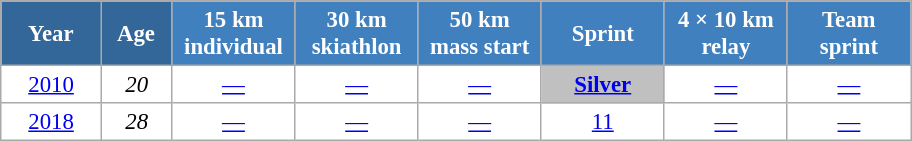<table class="wikitable" style="font-size:95%; text-align:center; border:grey solid 1px; border-collapse:collapse; background:#ffffff;">
<tr>
<th style="background-color:#369; color:white; width:60px;"> Year </th>
<th style="background-color:#369; color:white; width:40px;"> Age </th>
<th style="background-color:#4180be; color:white; width:75px;"> 15 km <br> individual </th>
<th style="background-color:#4180be; color:white; width:75px;"> 30 km <br> skiathlon </th>
<th style="background-color:#4180be; color:white; width:75px;"> 50 km <br> mass start </th>
<th style="background-color:#4180be; color:white; width:75px;"> Sprint </th>
<th style="background-color:#4180be; color:white; width:75px;"> 4 × 10 km <br> relay </th>
<th style="background-color:#4180be; color:white; width:75px;"> Team <br> sprint </th>
</tr>
<tr>
<td><a href='#'>2010</a></td>
<td><em>20</em></td>
<td><a href='#'>—</a></td>
<td><a href='#'>—</a></td>
<td><a href='#'>—</a></td>
<td style="background:silver;"><a href='#'><strong>Silver</strong></a></td>
<td><a href='#'>—</a></td>
<td><a href='#'>—</a></td>
</tr>
<tr>
<td><a href='#'>2018</a></td>
<td><em>28</em></td>
<td><a href='#'>—</a></td>
<td><a href='#'>—</a></td>
<td><a href='#'>—</a></td>
<td><a href='#'>11</a></td>
<td><a href='#'>—</a></td>
<td><a href='#'>—</a></td>
</tr>
</table>
